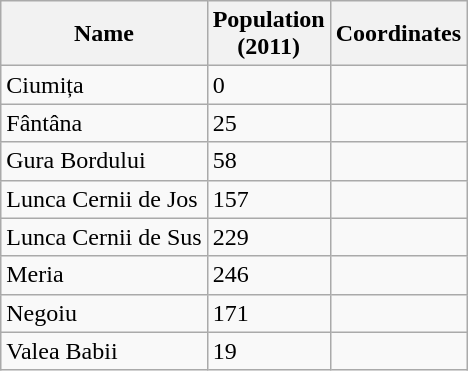<table class="wikitable">
<tr>
<th>Name</th>
<th>Population<br>(2011)</th>
<th>Coordinates</th>
</tr>
<tr>
<td>Ciumița</td>
<td>0</td>
<td></td>
</tr>
<tr>
<td>Fântâna</td>
<td>25</td>
<td></td>
</tr>
<tr>
<td>Gura Bordului</td>
<td>58</td>
<td></td>
</tr>
<tr>
<td>Lunca Cernii de Jos</td>
<td>157</td>
<td></td>
</tr>
<tr>
<td>Lunca Cernii de Sus</td>
<td>229</td>
<td></td>
</tr>
<tr>
<td>Meria</td>
<td>246</td>
<td></td>
</tr>
<tr>
<td>Negoiu</td>
<td>171</td>
<td></td>
</tr>
<tr>
<td>Valea Babii</td>
<td>19</td>
<td></td>
</tr>
</table>
